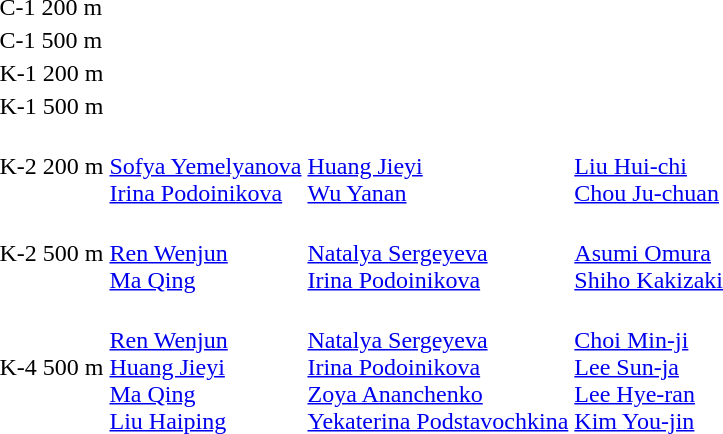<table>
<tr>
<td>C-1 200 m</td>
<td></td>
<td></td>
<td></td>
</tr>
<tr>
<td>C-1 500 m</td>
<td></td>
<td></td>
<td></td>
</tr>
<tr>
<td>K-1 200 m</td>
<td></td>
<td></td>
<td></td>
</tr>
<tr>
<td>K-1 500 m</td>
<td></td>
<td></td>
<td></td>
</tr>
<tr>
<td>K-2 200 m</td>
<td><br><a href='#'>Sofya Yemelyanova</a><br><a href='#'>Irina Podoinikova</a></td>
<td><br><a href='#'>Huang Jieyi</a><br><a href='#'>Wu Yanan</a></td>
<td><br><a href='#'>Liu Hui-chi</a><br><a href='#'>Chou Ju-chuan</a></td>
</tr>
<tr>
<td>K-2 500 m</td>
<td><br><a href='#'>Ren Wenjun</a><br><a href='#'>Ma Qing</a></td>
<td><br><a href='#'>Natalya Sergeyeva</a><br><a href='#'>Irina Podoinikova</a></td>
<td><br><a href='#'>Asumi Omura</a><br><a href='#'>Shiho Kakizaki</a></td>
</tr>
<tr>
<td>K-4 500 m</td>
<td><br><a href='#'>Ren Wenjun</a><br><a href='#'>Huang Jieyi</a><br><a href='#'>Ma Qing</a><br><a href='#'>Liu Haiping</a></td>
<td><br><a href='#'>Natalya Sergeyeva</a><br><a href='#'>Irina Podoinikova</a><br><a href='#'>Zoya Ananchenko</a><br><a href='#'>Yekaterina Podstavochkina</a></td>
<td><br><a href='#'>Choi Min-ji</a><br><a href='#'>Lee Sun-ja</a><br><a href='#'>Lee Hye-ran</a><br><a href='#'>Kim You-jin</a></td>
</tr>
</table>
